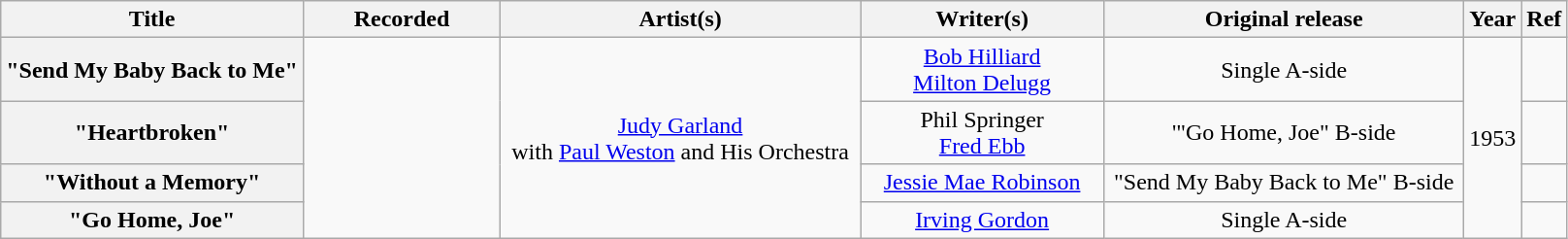<table class="wikitable sortable plainrowheaders" style="text-align: center;">
<tr>
<th scope="col">Title</th>
<th scope="col" style="width:8em;">Recorded</th>
<th scope="col" style="width:15em;">Artist(s)</th>
<th scope="col" style="width:10em;" class="unsortable">Writer(s)</th>
<th scope="col" style="width:15em;">Original release</th>
<th scope="col">Year</th>
<th scope="col" class="unsortable">Ref</th>
</tr>
<tr>
<th scope = "row">"Send My Baby Back to Me"</th>
<td rowspan="4"></td>
<td rowspan="4"><a href='#'>Judy Garland</a><br>with <a href='#'>Paul Weston</a> and His Orchestra</td>
<td><a href='#'>Bob Hilliard</a><br><a href='#'>Milton Delugg</a></td>
<td>Single A-side</td>
<td rowspan="4">1953</td>
<td></td>
</tr>
<tr>
<th scope = "row">"Heartbroken"</th>
<td>Phil Springer<br><a href='#'>Fred Ebb</a></td>
<td>'"Go Home, Joe" B-side</td>
<td></td>
</tr>
<tr>
<th scope = "row">"Without a Memory"</th>
<td><a href='#'>Jessie Mae Robinson</a></td>
<td>"Send My Baby Back to Me" B-side</td>
<td></td>
</tr>
<tr>
<th scope = "row">"Go Home, Joe"</th>
<td><a href='#'>Irving Gordon</a></td>
<td>Single A-side</td>
<td></td>
</tr>
</table>
